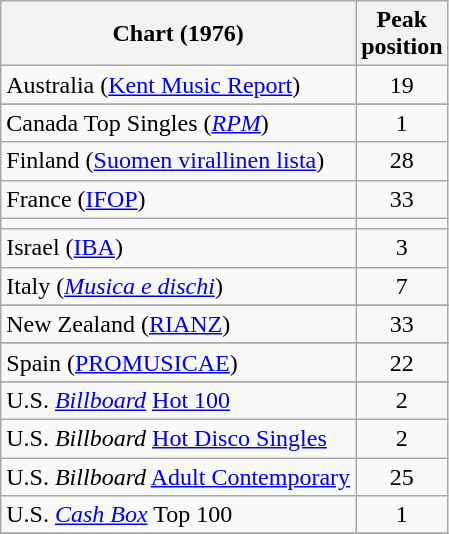<table class="wikitable sortable">
<tr>
<th>Chart (1976)</th>
<th>Peak<br>position</th>
</tr>
<tr>
<td>Australia (<a href='#'>Kent Music Report</a>)</td>
<td align="center">19</td>
</tr>
<tr>
</tr>
<tr>
</tr>
<tr>
<td>Canada Top Singles (<em><a href='#'>RPM</a></em>)</td>
<td style="text-align:center;">1</td>
</tr>
<tr>
<td>Finland (<a href='#'>Suomen virallinen lista</a>)</td>
<td align="center">28</td>
</tr>
<tr>
<td>France (<a href='#'>IFOP</a>)</td>
<td align="center">33</td>
</tr>
<tr>
<td></td>
</tr>
<tr>
<td>Israel (<a href='#'>IBA</a>)</td>
<td style="text-align:center;">3</td>
</tr>
<tr>
<td>Italy (<em><a href='#'>Musica e dischi</a></em>)</td>
<td align="center">7</td>
</tr>
<tr>
</tr>
<tr>
</tr>
<tr>
<td>New Zealand (<a href='#'>RIANZ</a>)</td>
<td style="text-align:center;">33</td>
</tr>
<tr>
</tr>
<tr>
<td>Spain (<a href='#'>PROMUSICAE</a>)</td>
<td align="center">22</td>
</tr>
<tr>
</tr>
<tr>
</tr>
<tr>
<td>U.S. <em><a href='#'>Billboard</a></em> <a href='#'>Hot 100</a></td>
<td style="text-align:center;">2</td>
</tr>
<tr>
<td>U.S. <em>Billboard</em> <a href='#'>Hot Disco Singles</a></td>
<td style="text-align:center;">2</td>
</tr>
<tr>
<td>U.S. <em>Billboard</em> <a href='#'>Adult Contemporary</a></td>
<td align="center">25</td>
</tr>
<tr>
<td>U.S. <em><a href='#'>Cash Box</a></em> Top 100</td>
<td style="text-align:center;">1</td>
</tr>
<tr>
</tr>
</table>
